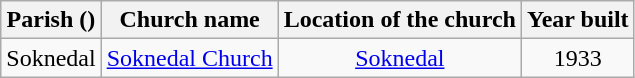<table class="wikitable" style="text-align:center">
<tr>
<th>Parish ()</th>
<th>Church name</th>
<th>Location of the church</th>
<th>Year built</th>
</tr>
<tr>
<td rowspan="1">Soknedal</td>
<td><a href='#'>Soknedal Church</a></td>
<td><a href='#'>Soknedal</a></td>
<td>1933</td>
</tr>
</table>
